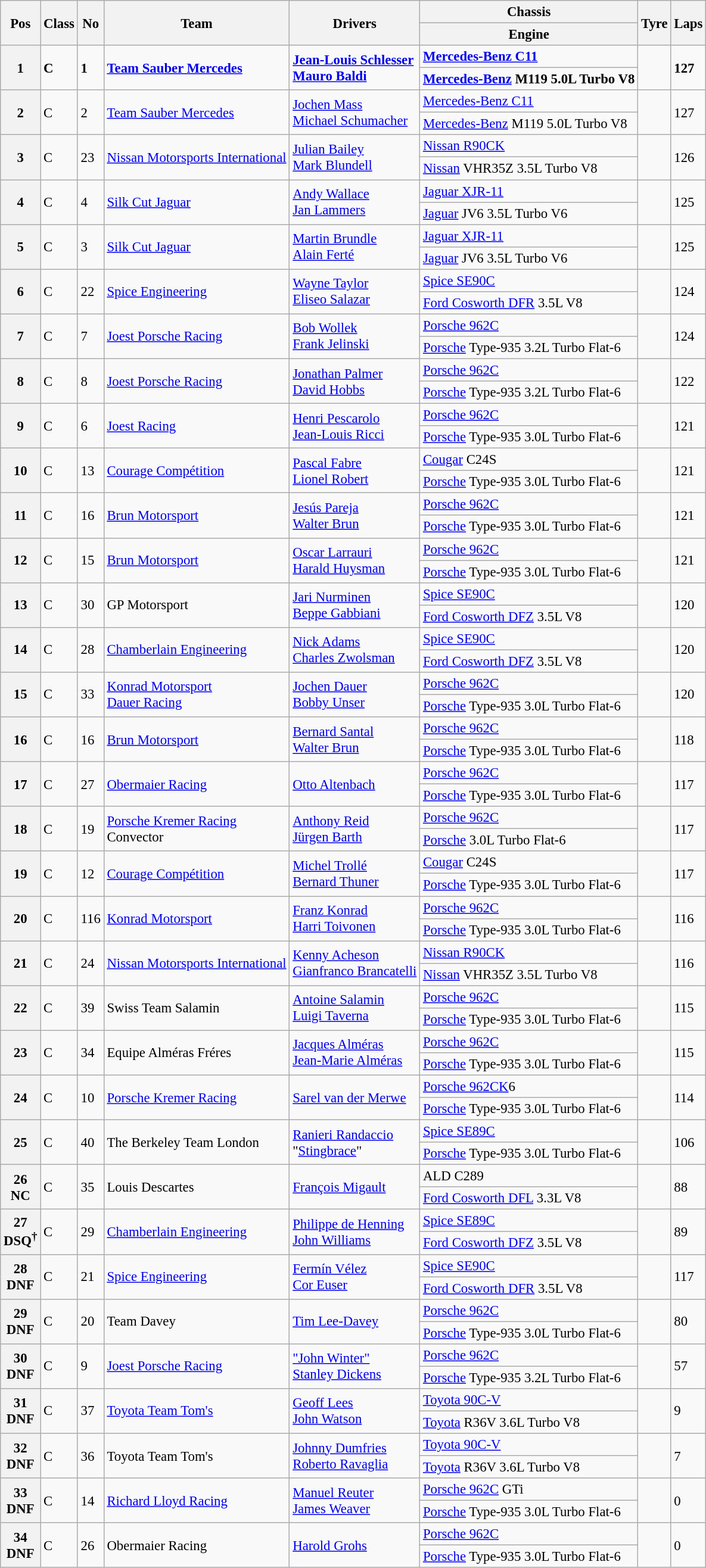<table class="wikitable" style="font-size: 95%;">
<tr>
<th rowspan=2>Pos</th>
<th rowspan=2>Class</th>
<th rowspan=2>No</th>
<th rowspan=2>Team</th>
<th rowspan=2>Drivers</th>
<th>Chassis</th>
<th rowspan=2>Tyre</th>
<th rowspan=2>Laps</th>
</tr>
<tr>
<th>Engine</th>
</tr>
<tr style="font-weight:bold">
<th rowspan=2>1</th>
<td rowspan=2>C</td>
<td rowspan=2>1</td>
<td rowspan=2> <a href='#'>Team Sauber Mercedes</a></td>
<td rowspan=2> <a href='#'>Jean-Louis Schlesser</a><br> <a href='#'>Mauro Baldi</a></td>
<td><a href='#'>Mercedes-Benz C11</a></td>
<td rowspan=2></td>
<td rowspan=2>127</td>
</tr>
<tr style="font-weight:bold">
<td><a href='#'>Mercedes-Benz</a> M119 5.0L Turbo V8</td>
</tr>
<tr>
<th rowspan=2>2</th>
<td rowspan=2>C</td>
<td rowspan=2>2</td>
<td rowspan=2> <a href='#'>Team Sauber Mercedes</a></td>
<td rowspan=2> <a href='#'>Jochen Mass</a><br> <a href='#'>Michael Schumacher</a></td>
<td><a href='#'>Mercedes-Benz C11</a></td>
<td rowspan=2></td>
<td rowspan=2>127</td>
</tr>
<tr>
<td><a href='#'>Mercedes-Benz</a> M119 5.0L Turbo V8</td>
</tr>
<tr>
<th rowspan=2>3</th>
<td rowspan=2>C</td>
<td rowspan=2>23</td>
<td rowspan=2> <a href='#'>Nissan Motorsports International</a></td>
<td rowspan=2> <a href='#'>Julian Bailey</a><br> <a href='#'>Mark Blundell</a></td>
<td><a href='#'>Nissan R90CK</a></td>
<td rowspan=2></td>
<td rowspan=2>126</td>
</tr>
<tr>
<td><a href='#'>Nissan</a> VHR35Z 3.5L Turbo V8</td>
</tr>
<tr>
<th rowspan=2>4</th>
<td rowspan=2>C</td>
<td rowspan=2>4</td>
<td rowspan=2> <a href='#'>Silk Cut Jaguar</a></td>
<td rowspan=2> <a href='#'>Andy Wallace</a><br> <a href='#'>Jan Lammers</a></td>
<td><a href='#'>Jaguar XJR-11</a></td>
<td rowspan=2></td>
<td rowspan=2>125</td>
</tr>
<tr>
<td><a href='#'>Jaguar</a> JV6 3.5L Turbo V6</td>
</tr>
<tr>
<th rowspan=2>5</th>
<td rowspan=2>C</td>
<td rowspan=2>3</td>
<td rowspan=2> <a href='#'>Silk Cut Jaguar</a></td>
<td rowspan=2> <a href='#'>Martin Brundle</a><br> <a href='#'>Alain Ferté</a></td>
<td><a href='#'>Jaguar XJR-11</a></td>
<td rowspan=2></td>
<td rowspan=2>125</td>
</tr>
<tr>
<td><a href='#'>Jaguar</a> JV6 3.5L Turbo V6</td>
</tr>
<tr>
<th rowspan=2>6</th>
<td rowspan=2>C</td>
<td rowspan=2>22</td>
<td rowspan=2> <a href='#'>Spice Engineering</a></td>
<td rowspan=2> <a href='#'>Wayne Taylor</a><br> <a href='#'>Eliseo Salazar</a></td>
<td><a href='#'>Spice SE90C</a></td>
<td rowspan=2></td>
<td rowspan=2>124</td>
</tr>
<tr>
<td><a href='#'>Ford Cosworth DFR</a> 3.5L V8</td>
</tr>
<tr>
<th rowspan=2>7</th>
<td rowspan=2>C</td>
<td rowspan=2>7</td>
<td rowspan=2> <a href='#'>Joest Porsche Racing</a></td>
<td rowspan=2> <a href='#'>Bob Wollek</a><br> <a href='#'>Frank Jelinski</a></td>
<td><a href='#'>Porsche 962C</a></td>
<td rowspan=2></td>
<td rowspan=2>124</td>
</tr>
<tr>
<td><a href='#'>Porsche</a> Type-935 3.2L Turbo Flat-6</td>
</tr>
<tr>
<th rowspan=2>8</th>
<td rowspan=2>C</td>
<td rowspan=2>8</td>
<td rowspan=2> <a href='#'>Joest Porsche Racing</a></td>
<td rowspan=2> <a href='#'>Jonathan Palmer</a><br> <a href='#'>David Hobbs</a></td>
<td><a href='#'>Porsche 962C</a></td>
<td rowspan=2></td>
<td rowspan=2>122</td>
</tr>
<tr>
<td><a href='#'>Porsche</a> Type-935 3.2L Turbo Flat-6</td>
</tr>
<tr>
<th rowspan=2>9</th>
<td rowspan=2>C</td>
<td rowspan=2>6</td>
<td rowspan=2> <a href='#'>Joest Racing</a></td>
<td rowspan=2> <a href='#'>Henri Pescarolo</a><br> <a href='#'>Jean-Louis Ricci</a></td>
<td><a href='#'>Porsche 962C</a></td>
<td rowspan=2></td>
<td rowspan=2>121</td>
</tr>
<tr>
<td><a href='#'>Porsche</a> Type-935 3.0L Turbo Flat-6</td>
</tr>
<tr>
<th rowspan=2>10</th>
<td rowspan=2>C</td>
<td rowspan=2>13</td>
<td rowspan=2> <a href='#'>Courage Compétition</a></td>
<td rowspan=2> <a href='#'>Pascal Fabre</a><br> <a href='#'>Lionel Robert</a></td>
<td><a href='#'>Cougar</a> C24S</td>
<td rowspan=2></td>
<td rowspan=2>121</td>
</tr>
<tr>
<td><a href='#'>Porsche</a> Type-935 3.0L Turbo Flat-6</td>
</tr>
<tr>
<th rowspan=2>11</th>
<td rowspan=2>C</td>
<td rowspan=2>16</td>
<td rowspan=2> <a href='#'>Brun Motorsport</a></td>
<td rowspan=2> <a href='#'>Jesús Pareja</a><br> <a href='#'>Walter Brun</a></td>
<td><a href='#'>Porsche 962C</a></td>
<td rowspan=2></td>
<td rowspan=2>121</td>
</tr>
<tr>
<td><a href='#'>Porsche</a> Type-935 3.0L Turbo Flat-6</td>
</tr>
<tr>
<th rowspan=2>12</th>
<td rowspan=2>C</td>
<td rowspan=2>15</td>
<td rowspan=2> <a href='#'>Brun Motorsport</a></td>
<td rowspan=2> <a href='#'>Oscar Larrauri</a><br> <a href='#'>Harald Huysman</a></td>
<td><a href='#'>Porsche 962C</a></td>
<td rowspan=2></td>
<td rowspan=2>121</td>
</tr>
<tr>
<td><a href='#'>Porsche</a> Type-935 3.0L Turbo Flat-6</td>
</tr>
<tr>
<th rowspan=2>13</th>
<td rowspan=2>C</td>
<td rowspan=2>30</td>
<td rowspan=2> GP Motorsport</td>
<td rowspan=2> <a href='#'>Jari Nurminen</a><br> <a href='#'>Beppe Gabbiani</a></td>
<td><a href='#'>Spice SE90C</a></td>
<td rowspan=2></td>
<td rowspan=2>120</td>
</tr>
<tr>
<td><a href='#'>Ford Cosworth DFZ</a> 3.5L V8</td>
</tr>
<tr>
<th rowspan=2>14</th>
<td rowspan=2>C</td>
<td rowspan=2>28</td>
<td rowspan=2> <a href='#'>Chamberlain Engineering</a></td>
<td rowspan=2> <a href='#'>Nick Adams</a><br> <a href='#'>Charles Zwolsman</a></td>
<td><a href='#'>Spice SE90C</a></td>
<td rowspan=2></td>
<td rowspan=2>120</td>
</tr>
<tr>
<td><a href='#'>Ford Cosworth DFZ</a> 3.5L V8</td>
</tr>
<tr>
<th rowspan=2>15</th>
<td rowspan=2>C</td>
<td rowspan=2>33</td>
<td rowspan=2> <a href='#'>Konrad Motorsport</a><br> <a href='#'>Dauer Racing</a></td>
<td rowspan=2> <a href='#'>Jochen Dauer</a><br> <a href='#'>Bobby Unser</a></td>
<td><a href='#'>Porsche 962C</a></td>
<td rowspan=2></td>
<td rowspan=2>120</td>
</tr>
<tr>
<td><a href='#'>Porsche</a> Type-935 3.0L Turbo Flat-6</td>
</tr>
<tr>
<th rowspan=2>16</th>
<td rowspan=2>C</td>
<td rowspan=2>16</td>
<td rowspan=2> <a href='#'>Brun Motorsport</a></td>
<td rowspan=2> <a href='#'>Bernard Santal</a><br> <a href='#'>Walter Brun</a></td>
<td><a href='#'>Porsche 962C</a></td>
<td rowspan=2></td>
<td rowspan=2>118</td>
</tr>
<tr>
<td><a href='#'>Porsche</a> Type-935 3.0L Turbo Flat-6</td>
</tr>
<tr>
<th rowspan=2>17</th>
<td rowspan=2>C</td>
<td rowspan=2>27</td>
<td rowspan=2> <a href='#'>Obermaier Racing</a></td>
<td rowspan=2> <a href='#'>Otto Altenbach</a></td>
<td><a href='#'>Porsche 962C</a></td>
<td rowspan=2></td>
<td rowspan=2>117</td>
</tr>
<tr>
<td><a href='#'>Porsche</a> Type-935 3.0L Turbo Flat-6</td>
</tr>
<tr>
<th rowspan=2>18</th>
<td rowspan=2>C</td>
<td rowspan=2>19</td>
<td rowspan=2> <a href='#'>Porsche Kremer Racing</a><br> Convector</td>
<td rowspan=2> <a href='#'>Anthony Reid</a><br> <a href='#'>Jürgen Barth</a></td>
<td><a href='#'>Porsche 962C</a></td>
<td rowspan=2></td>
<td rowspan=2>117</td>
</tr>
<tr>
<td><a href='#'>Porsche</a> 3.0L Turbo Flat-6</td>
</tr>
<tr>
<th rowspan=2>19</th>
<td rowspan=2>C</td>
<td rowspan=2>12</td>
<td rowspan=2> <a href='#'>Courage Compétition</a></td>
<td rowspan=2> <a href='#'>Michel Trollé</a><br> <a href='#'>Bernard Thuner</a></td>
<td><a href='#'>Cougar</a> C24S</td>
<td rowspan=2></td>
<td rowspan=2>117</td>
</tr>
<tr>
<td><a href='#'>Porsche</a> Type-935 3.0L Turbo Flat-6</td>
</tr>
<tr>
<th rowspan=2>20</th>
<td rowspan=2>C</td>
<td rowspan=2>116</td>
<td rowspan=2> <a href='#'>Konrad Motorsport</a></td>
<td rowspan=2> <a href='#'>Franz Konrad</a><br> <a href='#'>Harri Toivonen</a></td>
<td><a href='#'>Porsche 962C</a></td>
<td rowspan=2></td>
<td rowspan=2>116</td>
</tr>
<tr>
<td><a href='#'>Porsche</a> Type-935 3.0L Turbo Flat-6</td>
</tr>
<tr>
<th rowspan=2>21</th>
<td rowspan=2>C</td>
<td rowspan=2>24</td>
<td rowspan=2> <a href='#'>Nissan Motorsports International</a></td>
<td rowspan=2> <a href='#'>Kenny Acheson</a><br> <a href='#'>Gianfranco Brancatelli</a></td>
<td><a href='#'>Nissan R90CK</a></td>
<td rowspan=2></td>
<td rowspan=2>116</td>
</tr>
<tr>
<td><a href='#'>Nissan</a> VHR35Z 3.5L Turbo V8</td>
</tr>
<tr>
<th rowspan=2>22</th>
<td rowspan=2>C</td>
<td rowspan=2>39</td>
<td rowspan=2> Swiss Team Salamin</td>
<td rowspan=2> <a href='#'>Antoine Salamin</a><br> <a href='#'>Luigi Taverna</a></td>
<td><a href='#'>Porsche 962C</a></td>
<td rowspan=2></td>
<td rowspan=2>115</td>
</tr>
<tr>
<td><a href='#'>Porsche</a> Type-935 3.0L Turbo Flat-6</td>
</tr>
<tr>
<th rowspan=2>23</th>
<td rowspan=2>C</td>
<td rowspan=2>34</td>
<td rowspan=2> Equipe Alméras Fréres</td>
<td rowspan=2> <a href='#'>Jacques Alméras</a><br> <a href='#'>Jean-Marie Alméras</a></td>
<td><a href='#'>Porsche 962C</a></td>
<td rowspan=2></td>
<td rowspan=2>115</td>
</tr>
<tr>
<td><a href='#'>Porsche</a> Type-935 3.0L Turbo Flat-6</td>
</tr>
<tr>
<th rowspan=2>24</th>
<td rowspan=2>C</td>
<td rowspan=2>10</td>
<td rowspan=2> <a href='#'>Porsche Kremer Racing</a></td>
<td rowspan=2> <a href='#'>Sarel van der Merwe</a></td>
<td><a href='#'>Porsche 962CK</a>6</td>
<td rowspan=2></td>
<td rowspan=2>114</td>
</tr>
<tr>
<td><a href='#'>Porsche</a> Type-935 3.0L Turbo Flat-6</td>
</tr>
<tr>
<th rowspan=2>25</th>
<td rowspan=2>C</td>
<td rowspan=2>40</td>
<td rowspan=2> The Berkeley Team London</td>
<td rowspan=2> <a href='#'>Ranieri Randaccio</a><br> "<a href='#'>Stingbrace</a>"</td>
<td><a href='#'>Spice SE89C</a></td>
<td rowspan=2></td>
<td rowspan=2>106</td>
</tr>
<tr>
<td><a href='#'>Porsche</a> Type-935 3.0L Turbo Flat-6</td>
</tr>
<tr>
<th rowspan=2>26<br>NC</th>
<td rowspan=2>C</td>
<td rowspan=2>35</td>
<td rowspan=2> Louis Descartes</td>
<td rowspan=2> <a href='#'>François Migault</a></td>
<td>ALD C289</td>
<td rowspan=2></td>
<td rowspan=2>88</td>
</tr>
<tr>
<td><a href='#'>Ford Cosworth DFL</a> 3.3L V8</td>
</tr>
<tr>
<th rowspan=2>27<br>DSQ<sup>†</sup></th>
<td rowspan=2>C</td>
<td rowspan=2>29</td>
<td rowspan=2> <a href='#'>Chamberlain Engineering</a></td>
<td rowspan=2> <a href='#'>Philippe de Henning</a><br> <a href='#'>John Williams</a></td>
<td><a href='#'>Spice SE89C</a></td>
<td rowspan=2></td>
<td rowspan=2>89</td>
</tr>
<tr>
<td><a href='#'>Ford Cosworth DFZ</a> 3.5L V8</td>
</tr>
<tr>
<th rowspan=2>28<br>DNF</th>
<td rowspan=2>C</td>
<td rowspan=2>21</td>
<td rowspan=2> <a href='#'>Spice Engineering</a></td>
<td rowspan=2> <a href='#'>Fermín Vélez</a><br> <a href='#'>Cor Euser</a></td>
<td><a href='#'>Spice SE90C</a></td>
<td rowspan=2></td>
<td rowspan=2>117</td>
</tr>
<tr>
<td><a href='#'>Ford Cosworth DFR</a> 3.5L V8</td>
</tr>
<tr>
<th rowspan=2>29<br>DNF</th>
<td rowspan=2>C</td>
<td rowspan=2>20</td>
<td rowspan=2> Team Davey</td>
<td rowspan=2> <a href='#'>Tim Lee-Davey</a></td>
<td><a href='#'>Porsche 962C</a></td>
<td rowspan=2></td>
<td rowspan=2>80</td>
</tr>
<tr>
<td><a href='#'>Porsche</a> Type-935 3.0L Turbo Flat-6</td>
</tr>
<tr>
<th rowspan=2>30<br>DNF</th>
<td rowspan=2>C</td>
<td rowspan=2>9</td>
<td rowspan=2> <a href='#'>Joest Porsche Racing</a></td>
<td rowspan=2> <a href='#'>"John Winter"</a><br> <a href='#'>Stanley Dickens</a></td>
<td><a href='#'>Porsche 962C</a></td>
<td rowspan=2></td>
<td rowspan=2>57</td>
</tr>
<tr>
<td><a href='#'>Porsche</a> Type-935 3.2L Turbo Flat-6</td>
</tr>
<tr>
<th rowspan=2>31<br>DNF</th>
<td rowspan=2>C</td>
<td rowspan=2>37</td>
<td rowspan=2> <a href='#'>Toyota Team Tom's</a></td>
<td rowspan=2> <a href='#'>Geoff Lees</a><br> <a href='#'>John Watson</a></td>
<td><a href='#'>Toyota 90C-V</a></td>
<td rowspan=2></td>
<td rowspan=2>9</td>
</tr>
<tr>
<td><a href='#'>Toyota</a> R36V 3.6L Turbo V8</td>
</tr>
<tr>
<th rowspan=2>32<br>DNF</th>
<td rowspan=2>C</td>
<td rowspan=2>36</td>
<td rowspan=2> Toyota Team Tom's</td>
<td rowspan=2> <a href='#'>Johnny Dumfries</a><br> <a href='#'>Roberto Ravaglia</a></td>
<td><a href='#'>Toyota 90C-V</a></td>
<td rowspan=2></td>
<td rowspan=2>7</td>
</tr>
<tr>
<td><a href='#'>Toyota</a> R36V 3.6L Turbo V8</td>
</tr>
<tr>
<th rowspan=2>33<br>DNF</th>
<td rowspan=2>C</td>
<td rowspan=2>14</td>
<td rowspan=2> <a href='#'>Richard Lloyd Racing</a></td>
<td rowspan=2> <a href='#'>Manuel Reuter</a><br> <a href='#'>James Weaver</a></td>
<td><a href='#'>Porsche 962C</a> GTi</td>
<td rowspan=2></td>
<td rowspan=2>0</td>
</tr>
<tr>
<td><a href='#'>Porsche</a> Type-935 3.0L Turbo Flat-6</td>
</tr>
<tr>
<th rowspan=2>34<br>DNF</th>
<td rowspan=2>C</td>
<td rowspan=2>26</td>
<td rowspan=2> Obermaier Racing</td>
<td rowspan=2> <a href='#'>Harold Grohs</a></td>
<td><a href='#'>Porsche 962C</a></td>
<td rowspan=2></td>
<td rowspan=2>0</td>
</tr>
<tr>
<td><a href='#'>Porsche</a> Type-935 3.0L Turbo Flat-6</td>
</tr>
</table>
